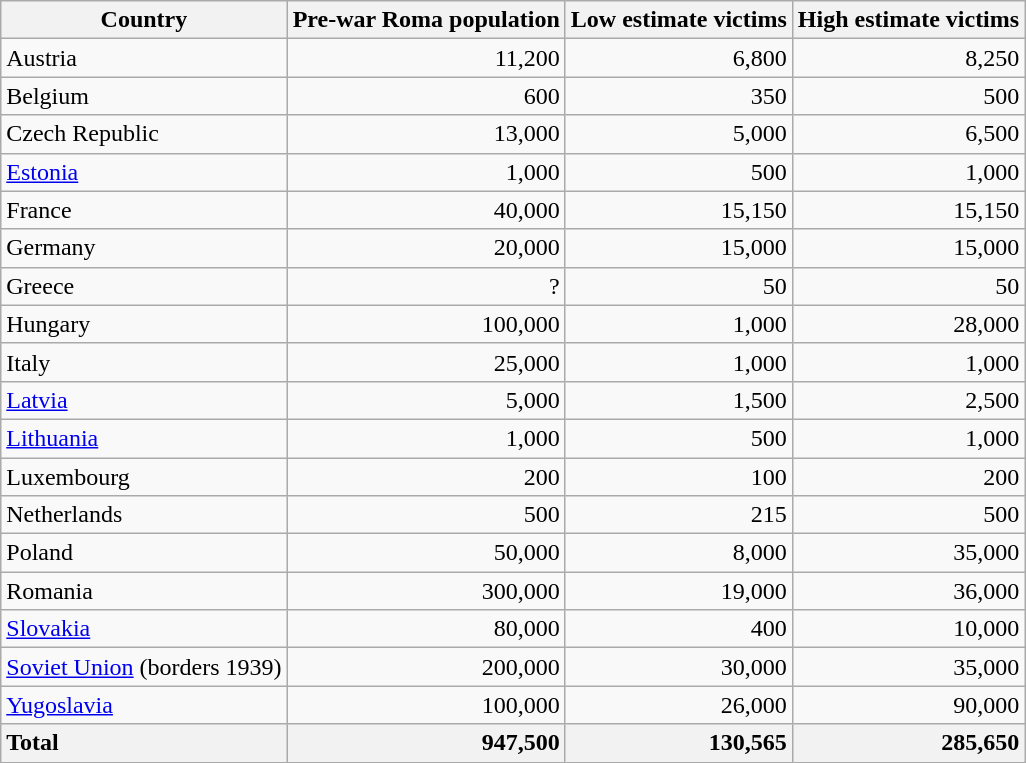<table class="sortable wikitable" style="text-align:right">
<tr>
<th>Country</th>
<th>Pre-war Roma population</th>
<th>Low estimate victims</th>
<th>High estimate victims</th>
</tr>
<tr>
<td style=text-align:left>Austria</td>
<td>11,200</td>
<td>6,800</td>
<td>8,250</td>
</tr>
<tr>
<td style=text-align:left>Belgium</td>
<td>600</td>
<td>350</td>
<td>500</td>
</tr>
<tr>
<td style=text-align:left>Czech Republic</td>
<td>13,000</td>
<td>5,000</td>
<td>6,500</td>
</tr>
<tr>
<td style=text-align:left><a href='#'>Estonia</a></td>
<td>1,000</td>
<td>500</td>
<td>1,000</td>
</tr>
<tr>
<td style=text-align:left>France</td>
<td>40,000</td>
<td>15,150</td>
<td>15,150</td>
</tr>
<tr>
<td style=text-align:left>Germany</td>
<td>20,000</td>
<td>15,000</td>
<td>15,000</td>
</tr>
<tr>
<td style=text-align:left>Greece</td>
<td>?</td>
<td>50</td>
<td>50</td>
</tr>
<tr>
<td style=text-align:left>Hungary</td>
<td>100,000</td>
<td>1,000</td>
<td>28,000</td>
</tr>
<tr>
<td style=text-align:left>Italy</td>
<td>25,000</td>
<td>1,000</td>
<td>1,000</td>
</tr>
<tr>
<td style=text-align:left><a href='#'>Latvia</a></td>
<td>5,000</td>
<td>1,500</td>
<td>2,500</td>
</tr>
<tr>
<td style=text-align:left><a href='#'>Lithuania</a></td>
<td>1,000</td>
<td>500</td>
<td>1,000</td>
</tr>
<tr>
<td style=text-align:left>Luxembourg</td>
<td>200</td>
<td>100</td>
<td>200</td>
</tr>
<tr>
<td style=text-align:left>Netherlands</td>
<td>500</td>
<td>215</td>
<td>500</td>
</tr>
<tr>
<td style=text-align:left>Poland</td>
<td>50,000</td>
<td>8,000</td>
<td>35,000</td>
</tr>
<tr>
<td style=text-align:left>Romania</td>
<td>300,000</td>
<td>19,000</td>
<td>36,000</td>
</tr>
<tr>
<td style=text-align:left><a href='#'>Slovakia</a></td>
<td>80,000</td>
<td>400</td>
<td>10,000</td>
</tr>
<tr>
<td style=text-align:left><a href='#'>Soviet Union</a> (borders 1939)</td>
<td>200,000</td>
<td>30,000</td>
<td>35,000</td>
</tr>
<tr>
<td style=text-align:left><a href='#'>Yugoslavia</a></td>
<td>100,000</td>
<td>26,000</td>
<td>90,000</td>
</tr>
<tr class="sortbottom">
<th style=text-align:left>Total</th>
<th style="text-align:right">947,500</th>
<th style="text-align:right">130,565</th>
<th style="text-align:right">285,650</th>
</tr>
</table>
